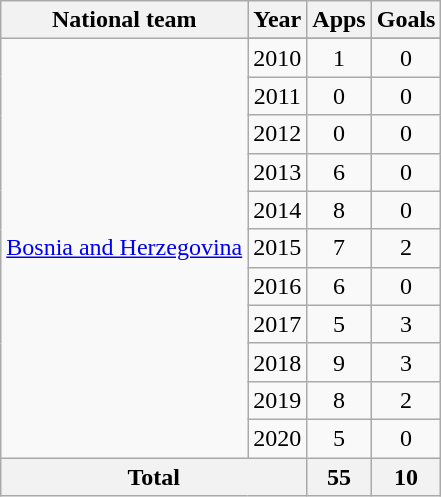<table class="wikitable" style="text-align:center">
<tr>
<th>National team</th>
<th>Year</th>
<th>Apps</th>
<th>Goals</th>
</tr>
<tr>
<td rowspan=12><a href='#'>Bosnia and Herzegovina</a></td>
</tr>
<tr>
<td>2010</td>
<td>1</td>
<td>0</td>
</tr>
<tr>
<td>2011</td>
<td>0</td>
<td>0</td>
</tr>
<tr>
<td>2012</td>
<td>0</td>
<td>0</td>
</tr>
<tr>
<td>2013</td>
<td>6</td>
<td>0</td>
</tr>
<tr>
<td>2014</td>
<td>8</td>
<td>0</td>
</tr>
<tr>
<td>2015</td>
<td>7</td>
<td>2</td>
</tr>
<tr>
<td>2016</td>
<td>6</td>
<td>0</td>
</tr>
<tr>
<td>2017</td>
<td>5</td>
<td>3</td>
</tr>
<tr>
<td>2018</td>
<td>9</td>
<td>3</td>
</tr>
<tr>
<td>2019</td>
<td>8</td>
<td>2</td>
</tr>
<tr>
<td>2020</td>
<td>5</td>
<td>0</td>
</tr>
<tr>
<th colspan=2>Total</th>
<th>55</th>
<th>10</th>
</tr>
</table>
